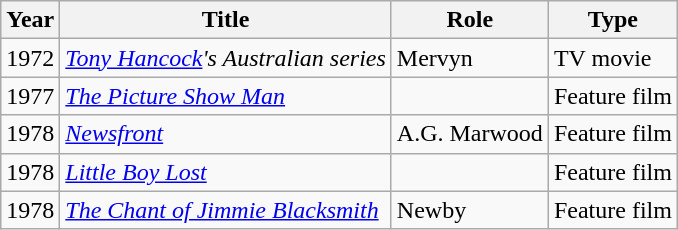<table class="wikitable sortable">
<tr>
<th>Year</th>
<th>Title</th>
<th>Role</th>
<th class="unsortable">Type</th>
</tr>
<tr>
<td>1972</td>
<td><em><a href='#'>Tony Hancock</a>'s Australian series</em></td>
<td>Mervyn</td>
<td>TV movie</td>
</tr>
<tr>
<td>1977</td>
<td><em><a href='#'>The Picture Show Man</a></em></td>
<td></td>
<td>Feature film</td>
</tr>
<tr>
<td>1978</td>
<td><em><a href='#'>Newsfront</a></em></td>
<td>A.G. Marwood</td>
<td>Feature film</td>
</tr>
<tr>
<td>1978</td>
<td><em><a href='#'>Little Boy Lost</a></em></td>
<td></td>
<td>Feature film</td>
</tr>
<tr>
<td>1978</td>
<td><em><a href='#'>The Chant of Jimmie Blacksmith</a></em></td>
<td>Newby</td>
<td>Feature film</td>
</tr>
</table>
